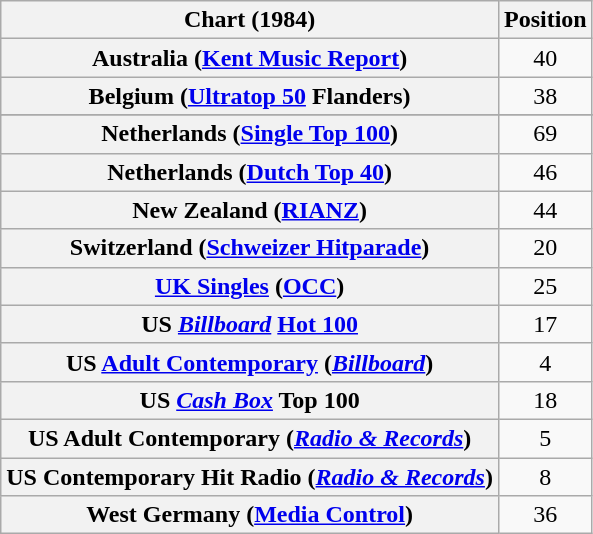<table class="wikitable sortable plainrowheaders" style="text-align:center">
<tr>
<th scope="col">Chart (1984)</th>
<th scope="col">Position</th>
</tr>
<tr>
<th scope="row">Australia (<a href='#'>Kent Music Report</a>)</th>
<td>40</td>
</tr>
<tr>
<th scope="row">Belgium (<a href='#'>Ultratop 50</a> Flanders)</th>
<td>38</td>
</tr>
<tr>
</tr>
<tr>
<th scope="row">Netherlands (<a href='#'>Single Top 100</a>)</th>
<td>69</td>
</tr>
<tr>
<th scope="row">Netherlands (<a href='#'>Dutch Top 40</a>)</th>
<td>46</td>
</tr>
<tr>
<th scope="row">New Zealand (<a href='#'>RIANZ</a>)</th>
<td>44</td>
</tr>
<tr>
<th scope="row">Switzerland (<a href='#'>Schweizer Hitparade</a>)</th>
<td>20</td>
</tr>
<tr>
<th scope="row"><a href='#'>UK Singles</a> (<a href='#'>OCC</a>)</th>
<td>25</td>
</tr>
<tr>
<th scope="row">US <a href='#'><em>Billboard</em></a> <a href='#'>Hot 100</a></th>
<td>17</td>
</tr>
<tr>
<th scope="row">US <a href='#'>Adult Contemporary</a> (<em><a href='#'>Billboard</a></em>)</th>
<td>4</td>
</tr>
<tr>
<th scope="row">US <a href='#'><em>Cash Box</em></a> Top 100</th>
<td>18</td>
</tr>
<tr>
<th scope="row">US Adult Contemporary (<em><a href='#'>Radio & Records</a></em>)</th>
<td>5</td>
</tr>
<tr>
<th scope="row">US Contemporary Hit Radio (<em><a href='#'>Radio & Records</a></em>)</th>
<td>8</td>
</tr>
<tr>
<th scope="row">West Germany (<a href='#'>Media Control</a>)</th>
<td>36</td>
</tr>
</table>
